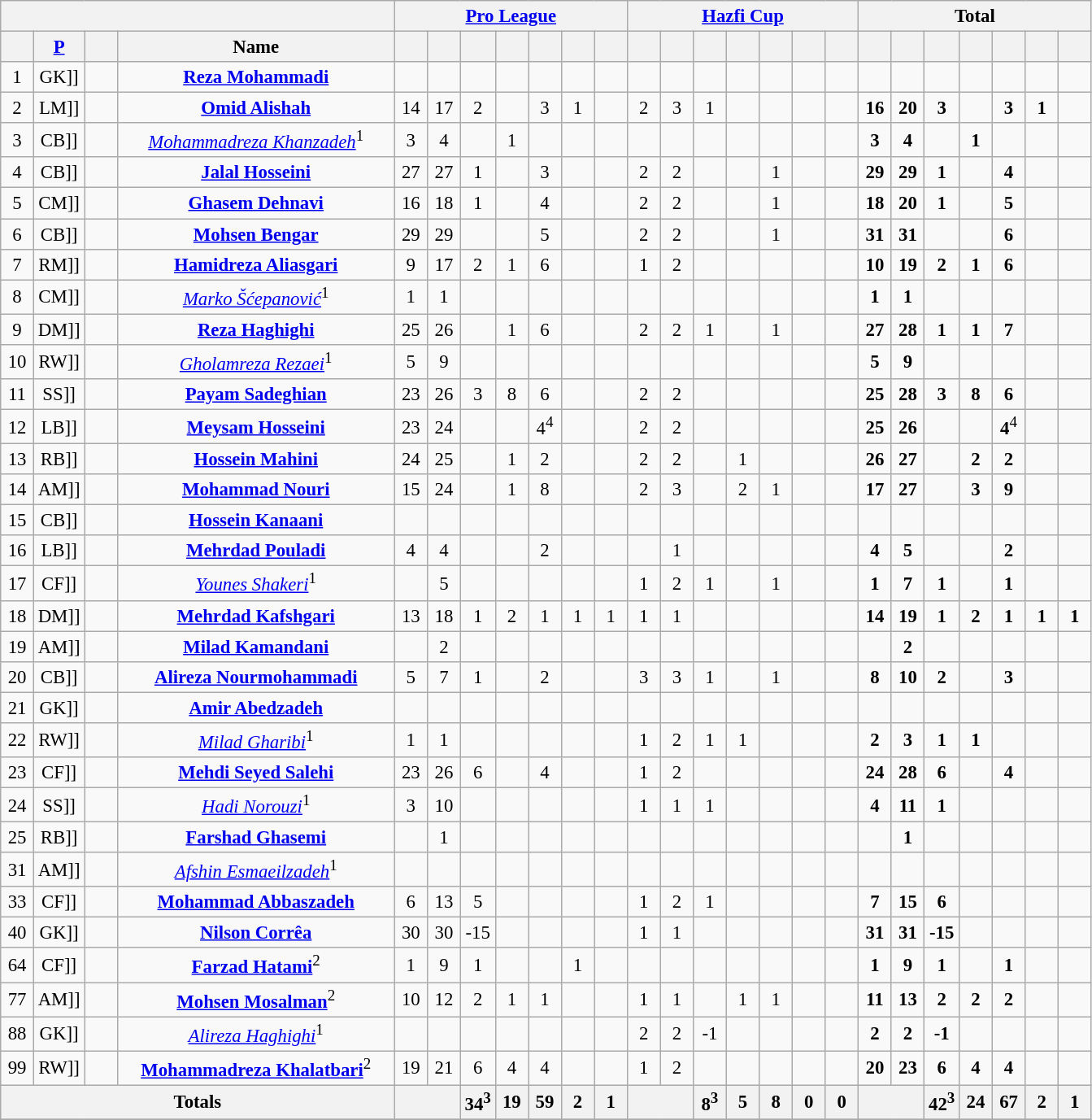<table class="wikitable sortable" style="text-align:center; font-size:95%;">
<tr>
<th colspan=4></th>
<th colspan=7><a href='#'>Pro League</a></th>
<th colspan=7><a href='#'>Hazfi Cup</a></th>
<th colspan=7>Total</th>
</tr>
<tr>
<th width=20></th>
<th width=20><a href='#'>P</a></th>
<th width=20></th>
<th width=220>Name</th>
<th width=20></th>
<th width=20></th>
<th width=20></th>
<th width=20></th>
<th width=20></th>
<th width=20></th>
<th width=20></th>
<th width=20></th>
<th width=20></th>
<th width=20></th>
<th width=20></th>
<th width=20></th>
<th width=20></th>
<th width=20></th>
<th width=20></th>
<th width=20></th>
<th width=20></th>
<th width=20></th>
<th width=20></th>
<th width=20></th>
<th width=20></th>
</tr>
<tr>
<td>1</td>
<td [[>GK]]</td>
<td></td>
<td><strong><a href='#'>Reza Mohammadi</a></strong></td>
<td></td>
<td></td>
<td></td>
<td></td>
<td></td>
<td></td>
<td></td>
<td></td>
<td></td>
<td></td>
<td></td>
<td></td>
<td></td>
<td></td>
<td></td>
<td></td>
<td></td>
<td></td>
<td></td>
<td></td>
<td></td>
</tr>
<tr>
<td>2</td>
<td [[>LM]]</td>
<td></td>
<td><strong><a href='#'>Omid Alishah</a></strong></td>
<td>14</td>
<td>17</td>
<td>2</td>
<td></td>
<td>3</td>
<td>1</td>
<td></td>
<td>2</td>
<td>3</td>
<td>1</td>
<td></td>
<td></td>
<td></td>
<td></td>
<td><strong>16</strong></td>
<td><strong>20</strong></td>
<td><strong>3</strong></td>
<td></td>
<td><strong>3</strong></td>
<td><strong>1</strong></td>
<td></td>
</tr>
<tr>
<td>3</td>
<td [[>CB]]</td>
<td></td>
<td><em><a href='#'>Mohammadreza Khanzadeh</a></em><sup>1</sup></td>
<td>3</td>
<td>4</td>
<td></td>
<td>1</td>
<td></td>
<td></td>
<td></td>
<td></td>
<td></td>
<td></td>
<td></td>
<td></td>
<td></td>
<td></td>
<td><strong>3</strong></td>
<td><strong>4</strong></td>
<td></td>
<td><strong>1</strong></td>
<td></td>
<td></td>
<td></td>
</tr>
<tr>
<td>4</td>
<td [[>CB]]</td>
<td></td>
<td><strong><a href='#'>Jalal Hosseini</a></strong></td>
<td>27</td>
<td>27</td>
<td>1</td>
<td></td>
<td>3</td>
<td></td>
<td></td>
<td>2</td>
<td>2</td>
<td></td>
<td></td>
<td>1</td>
<td></td>
<td></td>
<td><strong>29</strong></td>
<td><strong>29</strong></td>
<td><strong>1</strong></td>
<td></td>
<td><strong>4</strong></td>
<td></td>
<td></td>
</tr>
<tr>
<td>5</td>
<td [[>CM]]</td>
<td></td>
<td><strong><a href='#'>Ghasem Dehnavi</a></strong></td>
<td>16</td>
<td>18</td>
<td>1</td>
<td></td>
<td>4</td>
<td></td>
<td></td>
<td>2</td>
<td>2</td>
<td></td>
<td></td>
<td>1</td>
<td></td>
<td></td>
<td><strong>18</strong></td>
<td><strong>20</strong></td>
<td><strong>1</strong></td>
<td></td>
<td><strong>5</strong></td>
<td></td>
<td></td>
</tr>
<tr>
<td>6</td>
<td [[>CB]]</td>
<td></td>
<td><strong><a href='#'>Mohsen Bengar</a></strong></td>
<td>29</td>
<td>29</td>
<td></td>
<td></td>
<td>5</td>
<td></td>
<td></td>
<td>2</td>
<td>2</td>
<td></td>
<td></td>
<td>1</td>
<td></td>
<td></td>
<td><strong>31</strong></td>
<td><strong>31</strong></td>
<td></td>
<td></td>
<td><strong>6</strong></td>
<td></td>
<td></td>
</tr>
<tr>
<td>7</td>
<td [[>RM]]</td>
<td></td>
<td><strong><a href='#'>Hamidreza Aliasgari</a></strong></td>
<td>9</td>
<td>17</td>
<td>2</td>
<td>1</td>
<td>6</td>
<td></td>
<td></td>
<td>1</td>
<td>2</td>
<td></td>
<td></td>
<td></td>
<td></td>
<td></td>
<td><strong>10</strong></td>
<td><strong>19</strong></td>
<td><strong>2</strong></td>
<td><strong>1</strong></td>
<td><strong>6</strong></td>
<td></td>
<td></td>
</tr>
<tr>
<td>8</td>
<td [[>CM]]</td>
<td></td>
<td><em><a href='#'>Marko Šćepanović</a></em><sup>1</sup></td>
<td>1</td>
<td>1</td>
<td></td>
<td></td>
<td></td>
<td></td>
<td></td>
<td></td>
<td></td>
<td></td>
<td></td>
<td></td>
<td></td>
<td></td>
<td><strong>1</strong></td>
<td><strong>1</strong></td>
<td></td>
<td></td>
<td></td>
<td></td>
<td></td>
</tr>
<tr>
<td>9</td>
<td [[>DM]]</td>
<td></td>
<td><strong><a href='#'>Reza Haghighi</a></strong></td>
<td>25</td>
<td>26</td>
<td></td>
<td>1</td>
<td>6</td>
<td></td>
<td></td>
<td>2</td>
<td>2</td>
<td>1</td>
<td></td>
<td>1</td>
<td></td>
<td></td>
<td><strong>27</strong></td>
<td><strong>28</strong></td>
<td><strong>1</strong></td>
<td><strong>1</strong></td>
<td><strong>7</strong></td>
<td></td>
<td></td>
</tr>
<tr>
<td>10</td>
<td [[>RW]]</td>
<td></td>
<td><em><a href='#'>Gholamreza Rezaei</a></em><sup>1</sup></td>
<td>5</td>
<td>9</td>
<td></td>
<td></td>
<td></td>
<td></td>
<td></td>
<td></td>
<td></td>
<td></td>
<td></td>
<td></td>
<td></td>
<td></td>
<td><strong>5</strong></td>
<td><strong>9</strong></td>
<td></td>
<td></td>
<td></td>
<td></td>
<td></td>
</tr>
<tr>
<td>11</td>
<td [[>SS]]</td>
<td></td>
<td><strong><a href='#'>Payam Sadeghian</a></strong></td>
<td>23</td>
<td>26</td>
<td>3</td>
<td>8</td>
<td>6</td>
<td></td>
<td></td>
<td>2</td>
<td>2</td>
<td></td>
<td></td>
<td></td>
<td></td>
<td></td>
<td><strong>25</strong></td>
<td><strong>28</strong></td>
<td><strong>3</strong></td>
<td><strong>8</strong></td>
<td><strong>6</strong></td>
<td></td>
<td></td>
</tr>
<tr>
<td>12</td>
<td [[>LB]]</td>
<td></td>
<td><strong><a href='#'>Meysam Hosseini</a></strong></td>
<td>23</td>
<td>24</td>
<td></td>
<td></td>
<td>4<sup>4</sup></td>
<td></td>
<td></td>
<td>2</td>
<td>2</td>
<td></td>
<td></td>
<td></td>
<td></td>
<td></td>
<td><strong>25</strong></td>
<td><strong>26</strong></td>
<td></td>
<td></td>
<td><strong>4</strong><sup>4</sup></td>
<td></td>
<td></td>
</tr>
<tr>
<td>13</td>
<td [[>RB]]</td>
<td></td>
<td><strong><a href='#'>Hossein Mahini</a></strong></td>
<td>24</td>
<td>25</td>
<td></td>
<td>1</td>
<td>2</td>
<td></td>
<td></td>
<td>2</td>
<td>2</td>
<td></td>
<td>1</td>
<td></td>
<td></td>
<td></td>
<td><strong>26</strong></td>
<td><strong>27</strong></td>
<td></td>
<td><strong>2</strong></td>
<td><strong>2</strong></td>
<td></td>
<td></td>
</tr>
<tr>
<td>14</td>
<td [[>AM]]</td>
<td></td>
<td><strong><a href='#'>Mohammad Nouri</a></strong></td>
<td>15</td>
<td>24</td>
<td></td>
<td>1</td>
<td>8</td>
<td></td>
<td></td>
<td>2</td>
<td>3</td>
<td></td>
<td>2</td>
<td>1</td>
<td></td>
<td></td>
<td><strong>17</strong></td>
<td><strong>27</strong></td>
<td></td>
<td><strong>3</strong></td>
<td><strong>9</strong></td>
<td></td>
<td></td>
</tr>
<tr>
<td>15</td>
<td [[>CB]]</td>
<td></td>
<td><strong><a href='#'>Hossein Kanaani</a></strong></td>
<td></td>
<td></td>
<td></td>
<td></td>
<td></td>
<td></td>
<td></td>
<td></td>
<td></td>
<td></td>
<td></td>
<td></td>
<td></td>
<td></td>
<td></td>
<td></td>
<td></td>
<td></td>
<td></td>
<td></td>
<td></td>
</tr>
<tr>
<td>16</td>
<td [[>LB]]</td>
<td></td>
<td><strong><a href='#'>Mehrdad Pouladi</a></strong></td>
<td>4</td>
<td>4</td>
<td></td>
<td></td>
<td>2</td>
<td></td>
<td></td>
<td></td>
<td>1</td>
<td></td>
<td></td>
<td></td>
<td></td>
<td></td>
<td><strong>4</strong></td>
<td><strong>5</strong></td>
<td></td>
<td></td>
<td><strong>2</strong></td>
<td></td>
<td></td>
</tr>
<tr>
<td>17</td>
<td [[>CF]]</td>
<td></td>
<td><em><a href='#'>Younes Shakeri</a></em><sup>1</sup></td>
<td></td>
<td>5</td>
<td></td>
<td></td>
<td></td>
<td></td>
<td></td>
<td>1</td>
<td>2</td>
<td>1</td>
<td></td>
<td>1</td>
<td></td>
<td></td>
<td><strong>1</strong></td>
<td><strong>7</strong></td>
<td><strong>1</strong></td>
<td></td>
<td><strong>1</strong></td>
<td></td>
<td></td>
</tr>
<tr>
<td>18</td>
<td [[>DM]]</td>
<td></td>
<td><strong><a href='#'>Mehrdad Kafshgari</a></strong></td>
<td>13</td>
<td>18</td>
<td>1</td>
<td>2</td>
<td>1</td>
<td>1</td>
<td>1</td>
<td>1</td>
<td>1</td>
<td></td>
<td></td>
<td></td>
<td></td>
<td></td>
<td><strong>14</strong></td>
<td><strong>19</strong></td>
<td><strong>1</strong></td>
<td><strong>2</strong></td>
<td><strong>1</strong></td>
<td><strong>1</strong></td>
<td><strong>1</strong></td>
</tr>
<tr>
<td>19</td>
<td [[>AM]]</td>
<td></td>
<td><strong><a href='#'>Milad Kamandani</a></strong></td>
<td></td>
<td>2</td>
<td></td>
<td></td>
<td></td>
<td></td>
<td></td>
<td></td>
<td></td>
<td></td>
<td></td>
<td></td>
<td></td>
<td></td>
<td></td>
<td><strong>2</strong></td>
<td></td>
<td></td>
<td></td>
<td></td>
<td></td>
</tr>
<tr>
<td>20</td>
<td [[>CB]]</td>
<td></td>
<td><strong><a href='#'>Alireza Nourmohammadi</a></strong></td>
<td>5</td>
<td>7</td>
<td>1</td>
<td></td>
<td>2</td>
<td></td>
<td></td>
<td>3</td>
<td>3</td>
<td>1</td>
<td></td>
<td>1</td>
<td></td>
<td></td>
<td><strong>8</strong></td>
<td><strong>10</strong></td>
<td><strong>2</strong></td>
<td></td>
<td><strong>3</strong></td>
<td></td>
<td></td>
</tr>
<tr>
<td>21</td>
<td [[>GK]]</td>
<td></td>
<td><strong><a href='#'>Amir Abedzadeh</a></strong></td>
<td></td>
<td></td>
<td></td>
<td></td>
<td></td>
<td></td>
<td></td>
<td></td>
<td></td>
<td></td>
<td></td>
<td></td>
<td></td>
<td></td>
<td></td>
<td></td>
<td></td>
<td></td>
<td></td>
<td></td>
<td></td>
</tr>
<tr>
<td>22</td>
<td [[>RW]]</td>
<td></td>
<td><em><a href='#'>Milad Gharibi</a></em><sup>1</sup></td>
<td>1</td>
<td>1</td>
<td></td>
<td></td>
<td></td>
<td></td>
<td></td>
<td>1</td>
<td>2</td>
<td>1</td>
<td>1</td>
<td></td>
<td></td>
<td></td>
<td><strong>2</strong></td>
<td><strong>3</strong></td>
<td><strong>1</strong></td>
<td><strong>1</strong></td>
<td></td>
<td></td>
<td></td>
</tr>
<tr>
<td>23</td>
<td [[>CF]]</td>
<td></td>
<td><strong><a href='#'>Mehdi Seyed Salehi</a></strong></td>
<td>23</td>
<td>26</td>
<td>6</td>
<td></td>
<td>4</td>
<td></td>
<td></td>
<td>1</td>
<td>2</td>
<td></td>
<td></td>
<td></td>
<td></td>
<td></td>
<td><strong>24</strong></td>
<td><strong>28</strong></td>
<td><strong>6</strong></td>
<td></td>
<td><strong>4</strong></td>
<td></td>
<td></td>
</tr>
<tr>
<td>24</td>
<td [[>SS]]</td>
<td></td>
<td><em><a href='#'>Hadi Norouzi</a></em><sup>1</sup></td>
<td>3</td>
<td>10</td>
<td></td>
<td></td>
<td></td>
<td></td>
<td></td>
<td>1</td>
<td>1</td>
<td>1</td>
<td></td>
<td></td>
<td></td>
<td></td>
<td><strong>4</strong></td>
<td><strong>11</strong></td>
<td><strong>1</strong></td>
<td></td>
<td></td>
<td></td>
<td></td>
</tr>
<tr>
<td>25</td>
<td [[>RB]]</td>
<td></td>
<td><strong><a href='#'>Farshad Ghasemi</a></strong></td>
<td></td>
<td>1</td>
<td></td>
<td></td>
<td></td>
<td></td>
<td></td>
<td></td>
<td></td>
<td></td>
<td></td>
<td></td>
<td></td>
<td></td>
<td></td>
<td><strong>1</strong></td>
<td></td>
<td></td>
<td></td>
<td></td>
<td></td>
</tr>
<tr>
<td>31</td>
<td [[>AM]]</td>
<td></td>
<td><em><a href='#'>Afshin Esmaeilzadeh</a></em><sup>1</sup></td>
<td></td>
<td></td>
<td></td>
<td></td>
<td></td>
<td></td>
<td></td>
<td></td>
<td></td>
<td></td>
<td></td>
<td></td>
<td></td>
<td></td>
<td></td>
<td></td>
<td></td>
<td></td>
<td></td>
<td></td>
<td></td>
</tr>
<tr>
<td>33</td>
<td [[>CF]]</td>
<td></td>
<td><strong><a href='#'>Mohammad Abbaszadeh</a></strong></td>
<td>6</td>
<td>13</td>
<td>5</td>
<td></td>
<td></td>
<td></td>
<td></td>
<td>1</td>
<td>2</td>
<td>1</td>
<td></td>
<td></td>
<td></td>
<td></td>
<td><strong>7</strong></td>
<td><strong>15</strong></td>
<td><strong>6</strong></td>
<td></td>
<td></td>
<td></td>
<td></td>
</tr>
<tr>
<td>40</td>
<td [[>GK]]</td>
<td></td>
<td><strong><a href='#'>Nilson Corrêa</a></strong></td>
<td>30</td>
<td>30</td>
<td>-15</td>
<td></td>
<td></td>
<td></td>
<td></td>
<td>1</td>
<td>1</td>
<td></td>
<td></td>
<td></td>
<td></td>
<td></td>
<td><strong>31</strong></td>
<td><strong>31</strong></td>
<td><strong>-15</strong></td>
<td></td>
<td></td>
<td></td>
<td></td>
</tr>
<tr>
<td>64</td>
<td [[>CF]]</td>
<td></td>
<td><strong><a href='#'>Farzad Hatami</a></strong><sup>2</sup></td>
<td>1</td>
<td>9</td>
<td>1</td>
<td></td>
<td></td>
<td>1</td>
<td></td>
<td></td>
<td></td>
<td></td>
<td></td>
<td></td>
<td></td>
<td></td>
<td><strong>1</strong></td>
<td><strong>9</strong></td>
<td><strong>1</strong></td>
<td></td>
<td><strong>1</strong></td>
<td></td>
<td></td>
</tr>
<tr>
<td>77</td>
<td [[>AM]]</td>
<td></td>
<td><strong><a href='#'>Mohsen Mosalman</a></strong><sup>2</sup></td>
<td>10</td>
<td>12</td>
<td>2</td>
<td>1</td>
<td>1</td>
<td></td>
<td></td>
<td>1</td>
<td>1</td>
<td></td>
<td>1</td>
<td>1</td>
<td></td>
<td></td>
<td><strong>11</strong></td>
<td><strong>13</strong></td>
<td><strong>2</strong></td>
<td><strong>2</strong></td>
<td><strong>2</strong></td>
<td></td>
<td></td>
</tr>
<tr>
<td>88</td>
<td [[>GK]]</td>
<td></td>
<td><em><a href='#'>Alireza Haghighi</a></em><sup>1</sup></td>
<td></td>
<td></td>
<td></td>
<td></td>
<td></td>
<td></td>
<td></td>
<td>2</td>
<td>2</td>
<td>-1</td>
<td></td>
<td></td>
<td></td>
<td></td>
<td><strong>2</strong></td>
<td><strong>2</strong></td>
<td><strong>-1</strong></td>
<td></td>
<td></td>
<td></td>
<td></td>
</tr>
<tr>
<td>99</td>
<td [[>RW]]</td>
<td></td>
<td><strong><a href='#'>Mohammadreza Khalatbari</a></strong><sup>2</sup></td>
<td>19</td>
<td>21</td>
<td>6</td>
<td>4</td>
<td>4</td>
<td></td>
<td></td>
<td>1</td>
<td>2</td>
<td></td>
<td></td>
<td></td>
<td></td>
<td></td>
<td><strong>20</strong></td>
<td><strong>23</strong></td>
<td><strong>6</strong></td>
<td><strong>4</strong></td>
<td><strong>4</strong></td>
<td></td>
<td></td>
</tr>
<tr>
<th colspan=4>Totals</th>
<th colspan=2></th>
<th>34<sup>3</sup></th>
<th>19</th>
<th>59</th>
<th>2</th>
<th>1</th>
<th colspan=2></th>
<th>8<sup>3</sup></th>
<th>5</th>
<th>8</th>
<th>0</th>
<th>0</th>
<th colspan=2></th>
<th>42<sup>3</sup></th>
<th>24</th>
<th>67</th>
<th>2</th>
<th>1</th>
</tr>
<tr>
</tr>
</table>
